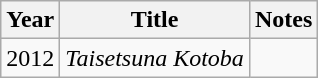<table class="wikitable">
<tr>
<th>Year</th>
<th>Title</th>
<th>Notes</th>
</tr>
<tr>
<td>2012</td>
<td><em>Taisetsuna Kotoba</em></td>
<td></td>
</tr>
</table>
